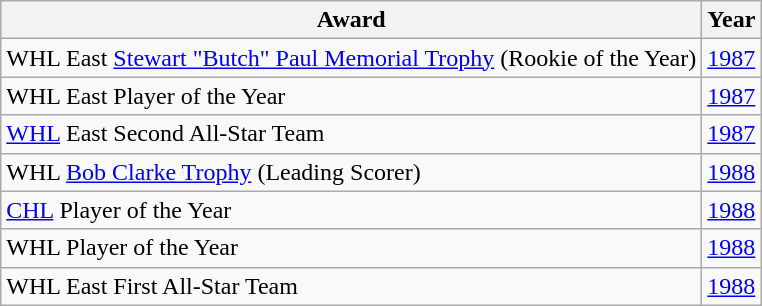<table class="wikitable">
<tr>
<th>Award</th>
<th>Year</th>
</tr>
<tr>
<td>WHL East <a href='#'>Stewart "Butch" Paul Memorial Trophy</a> (Rookie of the Year)</td>
<td><a href='#'>1987</a></td>
</tr>
<tr>
<td>WHL East Player of the Year</td>
<td><a href='#'>1987</a></td>
</tr>
<tr>
<td><a href='#'>WHL</a> East Second All-Star Team</td>
<td><a href='#'>1987</a></td>
</tr>
<tr>
<td>WHL <a href='#'>Bob Clarke Trophy</a> (Leading Scorer)</td>
<td><a href='#'>1988</a></td>
</tr>
<tr>
<td><a href='#'>CHL</a> Player of the Year</td>
<td><a href='#'>1988</a></td>
</tr>
<tr>
<td>WHL Player of the Year</td>
<td><a href='#'>1988</a></td>
</tr>
<tr>
<td>WHL East First All-Star Team</td>
<td><a href='#'>1988</a></td>
</tr>
</table>
